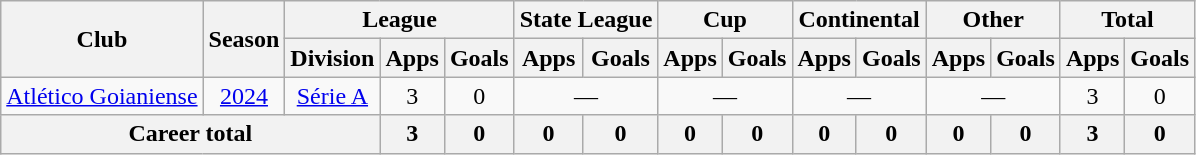<table class="wikitable" style="text-align: center;">
<tr>
<th rowspan="2">Club</th>
<th rowspan="2">Season</th>
<th colspan="3">League</th>
<th colspan="2">State League</th>
<th colspan="2">Cup</th>
<th colspan="2">Continental</th>
<th colspan="2">Other</th>
<th colspan="2">Total</th>
</tr>
<tr>
<th>Division</th>
<th>Apps</th>
<th>Goals</th>
<th>Apps</th>
<th>Goals</th>
<th>Apps</th>
<th>Goals</th>
<th>Apps</th>
<th>Goals</th>
<th>Apps</th>
<th>Goals</th>
<th>Apps</th>
<th>Goals</th>
</tr>
<tr>
<td valign="center"><a href='#'>Atlético Goianiense</a></td>
<td><a href='#'>2024</a></td>
<td><a href='#'>Série A</a></td>
<td>3</td>
<td>0</td>
<td colspan="2">—</td>
<td colspan="2">—</td>
<td colspan="2">—</td>
<td colspan="2">—</td>
<td>3</td>
<td>0</td>
</tr>
<tr>
<th colspan="3"><strong>Career total</strong></th>
<th>3</th>
<th>0</th>
<th>0</th>
<th>0</th>
<th>0</th>
<th>0</th>
<th>0</th>
<th>0</th>
<th>0</th>
<th>0</th>
<th>3</th>
<th>0</th>
</tr>
</table>
